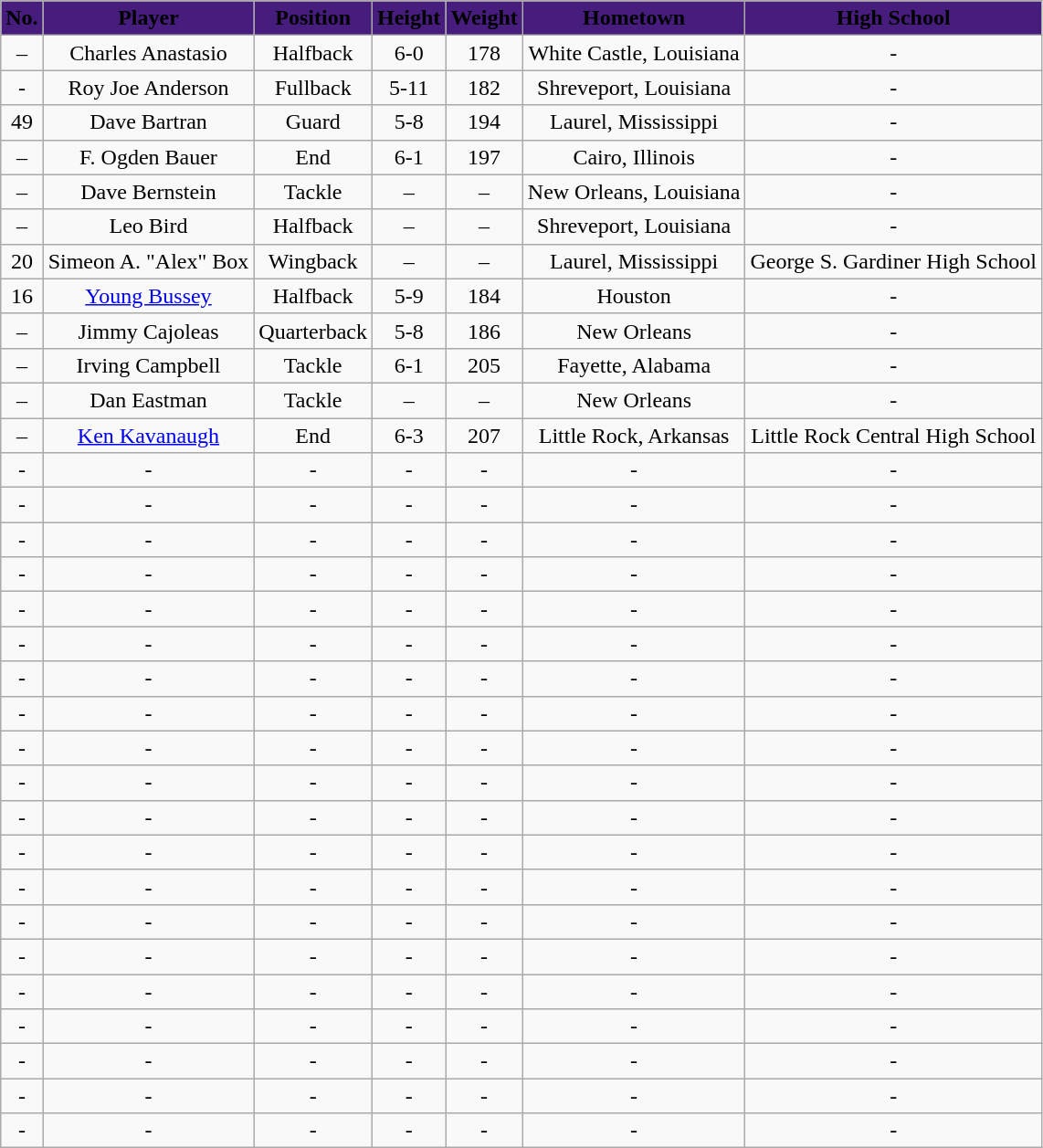<table class="wikitable">
<tr style="text-align:center;">
<th style="background:#461d7c;" align="center"><span>No.</span></th>
<th style="background:#461d7c;" align="center"><span>Player</span></th>
<th style="background:#461d7c;" align="center"><span>Position</span></th>
<th style="background:#461d7c;" align="center"><span>Height</span></th>
<th style="background:#461d7c;" align="center"><span>Weight</span></th>
<th style="background:#461d7c;" align="center"><span>Hometown</span></th>
<th style="background:#461d7c;" align="center"><span>High School</span></th>
</tr>
<tr style="text-align:center;">
<td>–</td>
<td>Charles Anastasio</td>
<td>Halfback</td>
<td>6-0</td>
<td>178</td>
<td>White Castle, Louisiana</td>
<td>-</td>
</tr>
<tr style="text-align:center;">
<td>-</td>
<td>Roy Joe Anderson</td>
<td>Fullback</td>
<td>5-11</td>
<td>182</td>
<td>Shreveport, Louisiana</td>
<td>-</td>
</tr>
<tr style="text-align:center;">
<td>49</td>
<td>Dave Bartran</td>
<td>Guard</td>
<td>5-8</td>
<td>194</td>
<td>Laurel, Mississippi</td>
<td>-</td>
</tr>
<tr style="text-align:center;">
<td>–</td>
<td>F. Ogden Bauer</td>
<td>End</td>
<td>6-1</td>
<td>197</td>
<td>Cairo, Illinois</td>
<td>-</td>
</tr>
<tr style="text-align:center;">
<td>–</td>
<td>Dave Bernstein</td>
<td>Tackle</td>
<td>–</td>
<td>–</td>
<td>New Orleans, Louisiana</td>
<td>-</td>
</tr>
<tr style="text-align:center;">
<td>–</td>
<td>Leo Bird</td>
<td>Halfback</td>
<td>–</td>
<td>–</td>
<td>Shreveport, Louisiana</td>
<td>-</td>
</tr>
<tr style="text-align:center;">
<td>20</td>
<td>Simeon A. "Alex" Box</td>
<td>Wingback</td>
<td>–</td>
<td>–</td>
<td>Laurel, Mississippi</td>
<td>George S. Gardiner High School</td>
</tr>
<tr style="text-align:center;">
<td>16</td>
<td><a href='#'>Young Bussey</a></td>
<td>Halfback</td>
<td>5-9</td>
<td>184</td>
<td>Houston</td>
<td>-</td>
</tr>
<tr style="text-align:center;">
<td>–</td>
<td>Jimmy Cajoleas</td>
<td>Quarterback</td>
<td>5-8</td>
<td>186</td>
<td>New Orleans</td>
<td>-</td>
</tr>
<tr style="text-align:center;">
<td>–</td>
<td>Irving Campbell</td>
<td>Tackle</td>
<td>6-1</td>
<td>205</td>
<td>Fayette, Alabama</td>
<td>-</td>
</tr>
<tr style="text-align:center;">
<td>–</td>
<td>Dan Eastman</td>
<td>Tackle</td>
<td>–</td>
<td>–</td>
<td>New Orleans</td>
<td>-</td>
</tr>
<tr style="text-align:center;">
<td>–</td>
<td><a href='#'>Ken Kavanaugh</a></td>
<td>End</td>
<td>6-3</td>
<td>207</td>
<td>Little Rock, Arkansas</td>
<td>Little Rock Central High School</td>
</tr>
<tr style="text-align:center;">
<td>-</td>
<td>-</td>
<td>-</td>
<td>-</td>
<td>-</td>
<td>-</td>
<td>-</td>
</tr>
<tr style="text-align:center;">
<td>-</td>
<td>-</td>
<td>-</td>
<td>-</td>
<td>-</td>
<td>-</td>
<td>-</td>
</tr>
<tr style="text-align:center;">
<td>-</td>
<td>-</td>
<td>-</td>
<td>-</td>
<td>-</td>
<td>-</td>
<td>-</td>
</tr>
<tr style="text-align:center;">
<td>-</td>
<td>-</td>
<td>-</td>
<td>-</td>
<td>-</td>
<td>-</td>
<td>-</td>
</tr>
<tr style="text-align:center;">
<td>-</td>
<td>-</td>
<td>-</td>
<td>-</td>
<td>-</td>
<td>-</td>
<td>-</td>
</tr>
<tr style="text-align:center;">
<td>-</td>
<td>-</td>
<td>-</td>
<td>-</td>
<td>-</td>
<td>-</td>
<td>-</td>
</tr>
<tr style="text-align:center;">
<td>-</td>
<td>-</td>
<td>-</td>
<td>-</td>
<td>-</td>
<td>-</td>
<td>-</td>
</tr>
<tr style="text-align:center;">
<td>-</td>
<td>-</td>
<td>-</td>
<td>-</td>
<td>-</td>
<td>-</td>
<td>-</td>
</tr>
<tr style="text-align:center;">
<td>-</td>
<td>-</td>
<td>-</td>
<td>-</td>
<td>-</td>
<td>-</td>
<td>-</td>
</tr>
<tr style="text-align:center;">
<td>-</td>
<td>-</td>
<td>-</td>
<td>-</td>
<td>-</td>
<td>-</td>
<td>-</td>
</tr>
<tr style="text-align:center;">
<td>-</td>
<td>-</td>
<td>-</td>
<td>-</td>
<td>-</td>
<td>-</td>
<td>-</td>
</tr>
<tr style="text-align:center;">
<td>-</td>
<td>-</td>
<td>-</td>
<td>-</td>
<td>-</td>
<td>-</td>
<td>-</td>
</tr>
<tr style="text-align:center;">
<td>-</td>
<td>-</td>
<td>-</td>
<td>-</td>
<td>-</td>
<td>-</td>
<td>-</td>
</tr>
<tr style="text-align:center;">
<td>-</td>
<td>-</td>
<td>-</td>
<td>-</td>
<td>-</td>
<td>-</td>
<td>-</td>
</tr>
<tr style="text-align:center;">
<td>-</td>
<td>-</td>
<td>-</td>
<td>-</td>
<td>-</td>
<td>-</td>
<td>-</td>
</tr>
<tr style="text-align:center;">
<td>-</td>
<td>-</td>
<td>-</td>
<td>-</td>
<td>-</td>
<td>-</td>
<td>-</td>
</tr>
<tr style="text-align:center;">
<td>-</td>
<td>-</td>
<td>-</td>
<td>-</td>
<td>-</td>
<td>-</td>
<td>-</td>
</tr>
<tr style="text-align:center;">
<td>-</td>
<td>-</td>
<td>-</td>
<td>-</td>
<td>-</td>
<td>-</td>
<td>-</td>
</tr>
<tr style="text-align:center;">
<td>-</td>
<td>-</td>
<td>-</td>
<td>-</td>
<td>-</td>
<td>-</td>
<td>-</td>
</tr>
<tr style="text-align:center;">
<td>-</td>
<td>-</td>
<td>-</td>
<td>-</td>
<td>-</td>
<td>-</td>
<td>-</td>
</tr>
</table>
